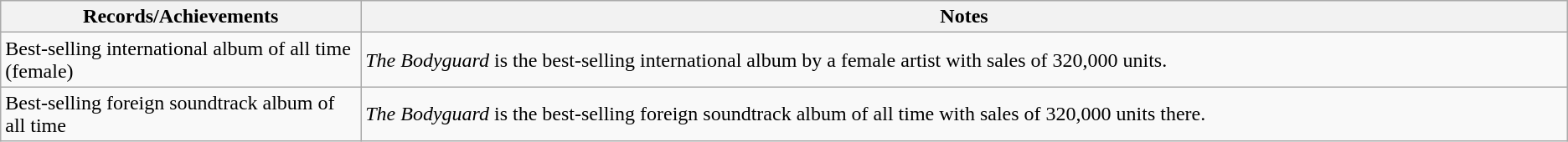<table class="wikitable sortable plainrowheaders">
<tr>
<th scope="col" width=20%>Records/Achievements</th>
<th scope="col" width=67%>Notes</th>
</tr>
<tr>
<td>Best-selling international album of all time (female)</td>
<td><em>The Bodyguard</em> is the best-selling international album by a female artist with sales of 320,000 units.</td>
</tr>
<tr>
<td>Best-selling foreign soundtrack album of all time</td>
<td><em>The Bodyguard</em> is the best-selling foreign soundtrack album of all time with sales of 320,000 units there.</td>
</tr>
</table>
